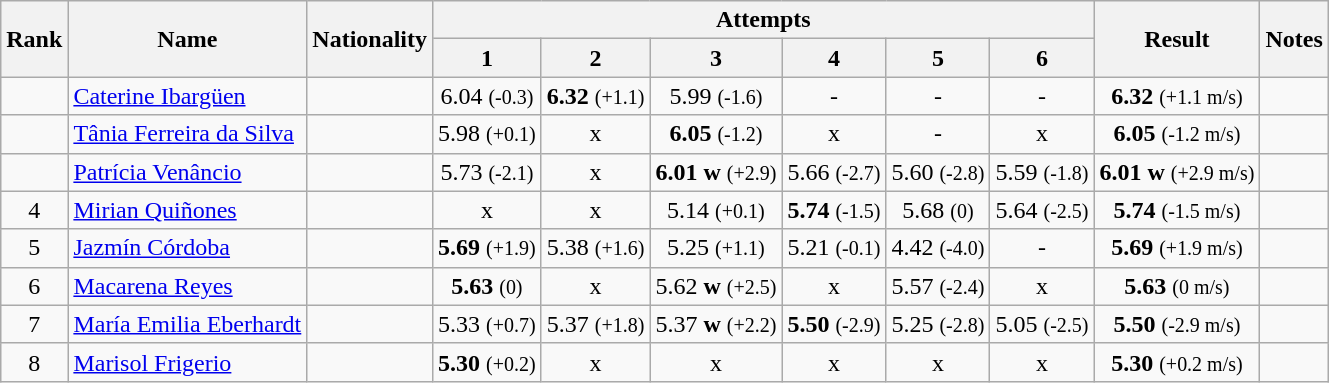<table class="wikitable sortable" style="text-align:center">
<tr>
<th rowspan=2>Rank</th>
<th rowspan=2>Name</th>
<th rowspan=2>Nationality</th>
<th colspan=6>Attempts</th>
<th rowspan=2>Result</th>
<th rowspan=2>Notes</th>
</tr>
<tr>
<th>1</th>
<th>2</th>
<th>3</th>
<th>4</th>
<th>5</th>
<th>6</th>
</tr>
<tr>
<td align=center></td>
<td align=left><a href='#'>Caterine Ibargüen</a></td>
<td align=left></td>
<td>6.04 <small>(-0.3)</small></td>
<td><strong>6.32</strong> <small>(+1.1)</small></td>
<td>5.99 <small>(-1.6)</small></td>
<td>-</td>
<td>-</td>
<td>-</td>
<td><strong>6.32</strong> <small>(+1.1 m/s)</small></td>
<td></td>
</tr>
<tr>
<td align=center></td>
<td align=left><a href='#'>Tânia Ferreira da Silva</a></td>
<td align=left></td>
<td>5.98 <small>(+0.1)</small></td>
<td>x</td>
<td><strong>6.05</strong> <small>(-1.2)</small></td>
<td>x</td>
<td>-</td>
<td>x</td>
<td><strong>6.05</strong> <small>(-1.2 m/s)</small></td>
<td></td>
</tr>
<tr>
<td align=center></td>
<td align=left><a href='#'>Patrícia Venâncio</a></td>
<td align=left></td>
<td>5.73 <small>(-2.1)</small></td>
<td>x</td>
<td><strong>6.01</strong> <strong>w</strong> <small>(+2.9)</small></td>
<td>5.66 <small>(-2.7)</small></td>
<td>5.60 <small>(-2.8)</small></td>
<td>5.59 <small>(-1.8)</small></td>
<td><strong>6.01</strong> <strong>w</strong> <small>(+2.9 m/s)</small></td>
<td></td>
</tr>
<tr>
<td align=center>4</td>
<td align=left><a href='#'>Mirian Quiñones</a></td>
<td align=left></td>
<td>x</td>
<td>x</td>
<td>5.14 <small>(+0.1)</small></td>
<td><strong>5.74</strong> <small>(-1.5)</small></td>
<td>5.68 <small>(0)</small></td>
<td>5.64 <small>(-2.5)</small></td>
<td><strong>5.74</strong> <small>(-1.5 m/s)</small></td>
<td></td>
</tr>
<tr>
<td align=center>5</td>
<td align=left><a href='#'>Jazmín Córdoba</a></td>
<td align=left></td>
<td><strong>5.69</strong> <small>(+1.9)</small></td>
<td>5.38 <small>(+1.6)</small></td>
<td>5.25 <small>(+1.1)</small></td>
<td>5.21 <small>(-0.1)</small></td>
<td>4.42 <small>(-4.0)</small></td>
<td>-</td>
<td><strong>5.69</strong> <small>(+1.9 m/s)</small></td>
<td></td>
</tr>
<tr>
<td align=center>6</td>
<td align=left><a href='#'>Macarena Reyes</a></td>
<td align=left></td>
<td><strong>5.63</strong> <small>(0)</small></td>
<td>x</td>
<td>5.62 <strong>w</strong> <small>(+2.5)</small></td>
<td>x</td>
<td>5.57 <small>(-2.4)</small></td>
<td>x</td>
<td><strong>5.63</strong> <small>(0 m/s)</small></td>
<td></td>
</tr>
<tr>
<td align=center>7</td>
<td align=left><a href='#'>María Emilia Eberhardt</a></td>
<td align=left></td>
<td>5.33 <small>(+0.7)</small></td>
<td>5.37 <small>(+1.8)</small></td>
<td>5.37 <strong>w</strong> <small>(+2.2)</small></td>
<td><strong>5.50</strong> <small>(-2.9)</small></td>
<td>5.25 <small>(-2.8)</small></td>
<td>5.05 <small>(-2.5)</small></td>
<td><strong>5.50</strong> <small>(-2.9 m/s)</small></td>
<td></td>
</tr>
<tr>
<td align=center>8</td>
<td align=left><a href='#'>Marisol Frigerio</a></td>
<td align=left></td>
<td><strong>5.30</strong> <small>(+0.2)</small></td>
<td>x</td>
<td>x</td>
<td>x</td>
<td>x</td>
<td>x</td>
<td><strong>5.30</strong> <small>(+0.2 m/s)</small></td>
<td></td>
</tr>
</table>
